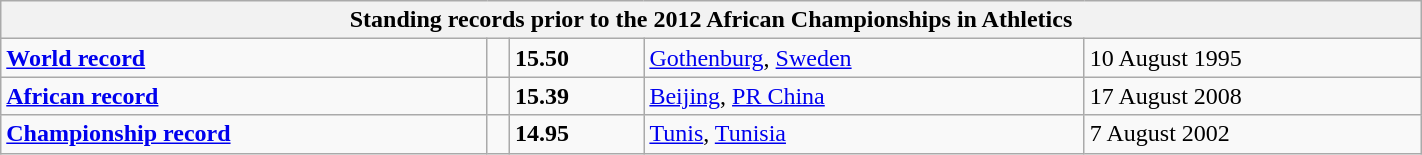<table class="wikitable" width=75%>
<tr>
<th colspan="5">Standing records prior to the 2012 African Championships in Athletics</th>
</tr>
<tr>
<td><strong><a href='#'>World record</a></strong></td>
<td></td>
<td><strong>15.50</strong></td>
<td><a href='#'>Gothenburg</a>, <a href='#'>Sweden</a></td>
<td>10 August 1995</td>
</tr>
<tr>
<td><strong><a href='#'>African record</a></strong></td>
<td></td>
<td><strong>15.39</strong></td>
<td><a href='#'>Beijing</a>, <a href='#'>PR China</a></td>
<td>17 August 2008</td>
</tr>
<tr>
<td><strong><a href='#'>Championship record</a></strong></td>
<td></td>
<td><strong>14.95</strong></td>
<td><a href='#'>Tunis</a>, <a href='#'>Tunisia</a></td>
<td>7 August 2002</td>
</tr>
</table>
